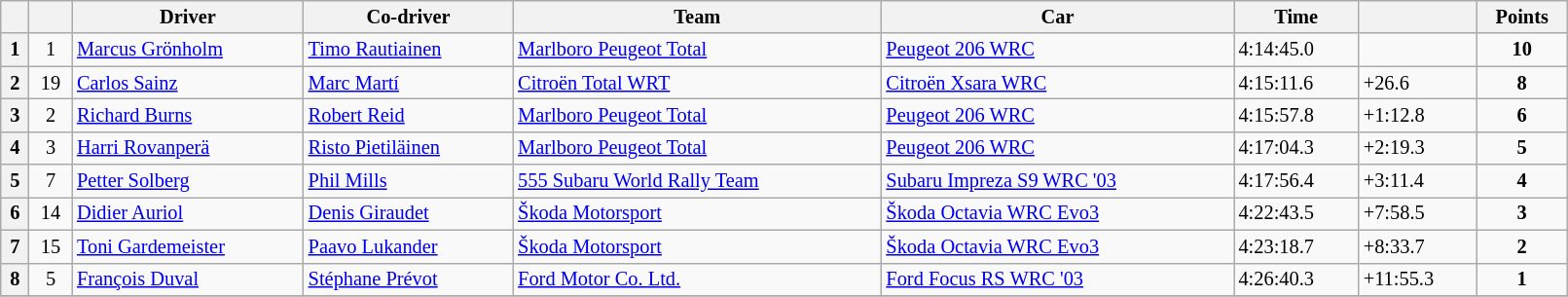<table class="wikitable" width=85% style="font-size: 85%;">
<tr>
<th></th>
<th></th>
<th>Driver</th>
<th>Co-driver</th>
<th>Team</th>
<th>Car</th>
<th>Time</th>
<th></th>
<th>Points</th>
</tr>
<tr>
<th>1</th>
<td align="center">1</td>
<td> <a href='#'>Marcus Grönholm</a></td>
<td> <a href='#'>Timo Rautiainen</a></td>
<td> <a href='#'>Marlboro Peugeot Total</a></td>
<td><a href='#'>Peugeot 206 WRC</a></td>
<td>4:14:45.0</td>
<td></td>
<td align="center"><strong>10</strong></td>
</tr>
<tr>
<th>2</th>
<td align="center">19</td>
<td> <a href='#'>Carlos Sainz</a></td>
<td> <a href='#'>Marc Martí</a></td>
<td> <a href='#'>Citroën Total WRT</a></td>
<td><a href='#'>Citroën Xsara WRC</a></td>
<td>4:15:11.6</td>
<td>+26.6</td>
<td align="center"><strong>8</strong></td>
</tr>
<tr>
<th>3</th>
<td align="center">2</td>
<td> <a href='#'>Richard Burns</a></td>
<td> <a href='#'>Robert Reid</a></td>
<td> <a href='#'>Marlboro Peugeot Total</a></td>
<td><a href='#'>Peugeot 206 WRC</a></td>
<td>4:15:57.8</td>
<td>+1:12.8</td>
<td align="center"><strong>6</strong></td>
</tr>
<tr>
<th>4</th>
<td align="center">3</td>
<td> <a href='#'>Harri Rovanperä</a></td>
<td> <a href='#'>Risto Pietiläinen</a></td>
<td> <a href='#'>Marlboro Peugeot Total</a></td>
<td><a href='#'>Peugeot 206 WRC</a></td>
<td>4:17:04.3</td>
<td>+2:19.3</td>
<td align="center"><strong>5</strong></td>
</tr>
<tr>
<th>5</th>
<td align="center">7</td>
<td> <a href='#'>Petter Solberg</a></td>
<td> <a href='#'>Phil Mills</a></td>
<td> <a href='#'>555 Subaru World Rally Team</a></td>
<td><a href='#'>Subaru Impreza S9 WRC '03</a></td>
<td>4:17:56.4</td>
<td>+3:11.4</td>
<td align="center"><strong>4</strong></td>
</tr>
<tr>
<th>6</th>
<td align="center">14</td>
<td> <a href='#'>Didier Auriol</a></td>
<td> <a href='#'>Denis Giraudet</a></td>
<td> <a href='#'>Škoda Motorsport</a></td>
<td><a href='#'>Škoda Octavia WRC Evo3</a></td>
<td>4:22:43.5</td>
<td>+7:58.5</td>
<td align="center"><strong>3</strong></td>
</tr>
<tr>
<th>7</th>
<td align="center">15</td>
<td> <a href='#'>Toni Gardemeister</a></td>
<td> <a href='#'>Paavo Lukander</a></td>
<td> <a href='#'>Škoda Motorsport</a></td>
<td><a href='#'>Škoda Octavia WRC Evo3</a></td>
<td>4:23:18.7</td>
<td>+8:33.7</td>
<td align="center"><strong>2</strong></td>
</tr>
<tr>
<th>8</th>
<td align="center">5</td>
<td> <a href='#'>François Duval</a></td>
<td> <a href='#'>Stéphane Prévot</a></td>
<td> <a href='#'>Ford Motor Co. Ltd.</a></td>
<td><a href='#'>Ford Focus RS WRC '03</a></td>
<td>4:26:40.3</td>
<td>+11:55.3</td>
<td align="center"><strong>1</strong></td>
</tr>
<tr>
</tr>
</table>
